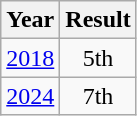<table class="wikitable" style="text-align:center">
<tr>
<th>Year</th>
<th>Result</th>
</tr>
<tr>
<td><a href='#'>2018</a></td>
<td>5th</td>
</tr>
<tr>
<td><a href='#'>2024</a></td>
<td>7th</td>
</tr>
</table>
